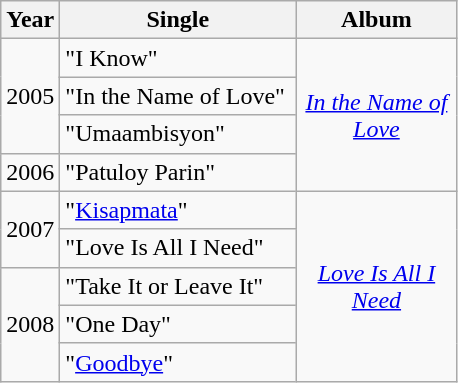<table class="wikitable">
<tr>
<th width="30" rowspan="1">Year</th>
<th width="150" rowspan="1">Single</th>
<th width="100" rowspan="1">Album</th>
</tr>
<tr>
<td rowspan="3">2005</td>
<td>"I Know"</td>
<td align="center" rowspan="4"><em><a href='#'>In the Name of Love</a></em></td>
</tr>
<tr>
<td>"In the Name of Love"</td>
</tr>
<tr>
<td>"Umaambisyon"</td>
</tr>
<tr>
<td rowspan="1">2006</td>
<td>"Patuloy Parin"</td>
</tr>
<tr>
<td rowspan="2">2007</td>
<td>"<a href='#'>Kisapmata</a>" </td>
<td align="center" rowspan="8"><em><a href='#'>Love Is All I Need</a></em></td>
</tr>
<tr>
<td>"Love Is All I Need"</td>
</tr>
<tr>
<td rowspan="3">2008</td>
<td>"Take It or Leave It"</td>
</tr>
<tr>
<td>"One Day"</td>
</tr>
<tr>
<td>"<a href='#'>Goodbye</a>"</td>
</tr>
</table>
